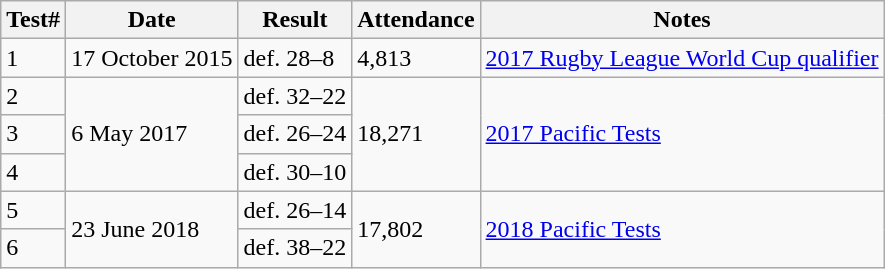<table class="wikitable">
<tr>
<th>Test#</th>
<th>Date</th>
<th>Result</th>
<th>Attendance</th>
<th>Notes</th>
</tr>
<tr>
<td>1</td>
<td>17 October 2015</td>
<td> def.  28–8</td>
<td>4,813</td>
<td><a href='#'>2017 Rugby League World Cup qualifier</a></td>
</tr>
<tr>
<td>2</td>
<td rowspan=3>6 May 2017</td>
<td> def.  32–22</td>
<td rowspan=3>18,271</td>
<td rowspan=3><a href='#'>2017 Pacific Tests</a></td>
</tr>
<tr>
<td>3</td>
<td> def.  26–24</td>
</tr>
<tr>
<td>4</td>
<td> def.  30–10</td>
</tr>
<tr>
<td>5</td>
<td rowspan=2>23 June 2018</td>
<td> def.  26–14</td>
<td rowspan=2>17,802</td>
<td rowspan=2><a href='#'>2018 Pacific Tests</a></td>
</tr>
<tr>
<td>6</td>
<td> def.  38–22</td>
</tr>
</table>
